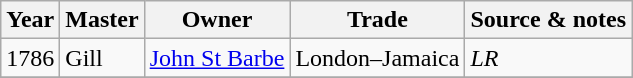<table class=" wikitable">
<tr>
<th>Year</th>
<th>Master</th>
<th>Owner</th>
<th>Trade</th>
<th>Source & notes</th>
</tr>
<tr>
<td>1786</td>
<td>Gill</td>
<td><a href='#'>John St Barbe</a></td>
<td>London–Jamaica</td>
<td><em>LR</em></td>
</tr>
<tr>
</tr>
</table>
